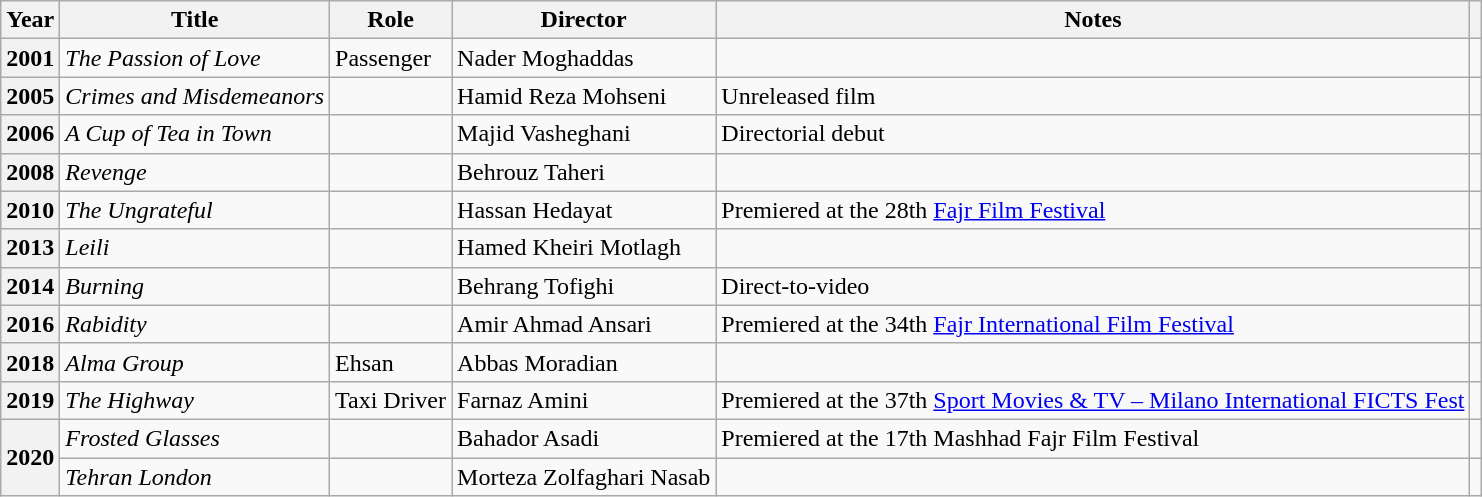<table class="wikitable plainrowheaders sortable"  style=font-size:100%>
<tr>
<th scope="col">Year</th>
<th scope="col">Title</th>
<th scope="col">Role</th>
<th scope="col">Director</th>
<th scope="col" class="unsortable">Notes</th>
<th scope="col" class="unsortable"></th>
</tr>
<tr>
<th scope=row>2001</th>
<td><em>The Passion of Love</em></td>
<td>Passenger</td>
<td>Nader Moghaddas</td>
<td></td>
<td></td>
</tr>
<tr>
<th scope=row>2005</th>
<td><em>Crimes and Misdemeanors</em></td>
<td></td>
<td>Hamid Reza Mohseni</td>
<td>Unreleased film</td>
<td></td>
</tr>
<tr>
<th scope=row>2006</th>
<td><em>A Cup of Tea in Town</em></td>
<td></td>
<td>Majid Vasheghani</td>
<td>Directorial debut</td>
<td></td>
</tr>
<tr>
<th scope=row>2008</th>
<td><em>Revenge</em></td>
<td></td>
<td>Behrouz Taheri</td>
<td></td>
<td></td>
</tr>
<tr>
<th scope=row>2010</th>
<td><em>The Ungrateful</em></td>
<td></td>
<td>Hassan Hedayat</td>
<td>Premiered at the 28th <a href='#'>Fajr Film Festival</a></td>
<td></td>
</tr>
<tr>
<th scope=row>2013</th>
<td><em>Leili</em></td>
<td></td>
<td>Hamed Kheiri Motlagh</td>
<td></td>
<td></td>
</tr>
<tr>
<th scope=row>2014</th>
<td><em>Burning</em></td>
<td></td>
<td>Behrang Tofighi</td>
<td>Direct-to-video</td>
<td></td>
</tr>
<tr>
<th scope=row>2016</th>
<td><em>Rabidity</em></td>
<td></td>
<td>Amir Ahmad Ansari</td>
<td>Premiered at the 34th <a href='#'>Fajr International Film Festival</a></td>
<td></td>
</tr>
<tr>
<th scope=row>2018</th>
<td><em>Alma Group</em></td>
<td>Ehsan</td>
<td>Abbas Moradian</td>
<td></td>
<td></td>
</tr>
<tr>
<th scope=row>2019</th>
<td><em>The Highway</em></td>
<td>Taxi Driver</td>
<td>Farnaz Amini</td>
<td>Premiered at the 37th <a href='#'>Sport Movies & TV – Milano International FICTS Fest</a></td>
<td></td>
</tr>
<tr>
<th scope=row rowspan="2">2020</th>
<td><em>Frosted Glasses</em></td>
<td></td>
<td>Bahador Asadi</td>
<td>Premiered at the 17th Mashhad Fajr Film Festival</td>
<td></td>
</tr>
<tr>
<td><em>Tehran London</em></td>
<td></td>
<td>Morteza Zolfaghari Nasab</td>
<td></td>
<td></td>
</tr>
</table>
